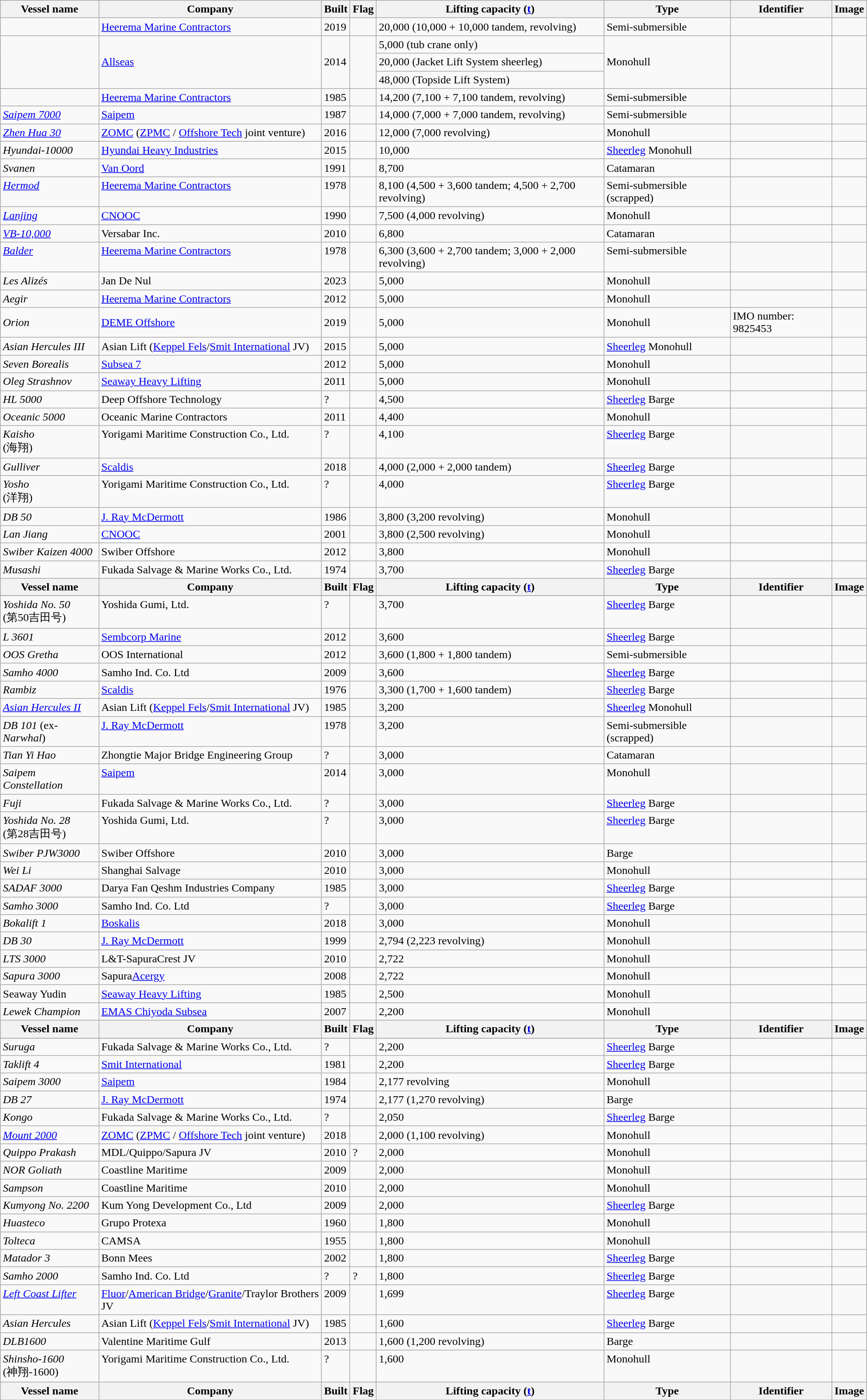<table class="wikitable sortable">
<tr>
<th>Vessel name</th>
<th>Company</th>
<th>Built</th>
<th>Flag</th>
<th>Lifting capacity (<a href='#'>t</a>)</th>
<th>Type</th>
<th>Identifier</th>
<th>Image</th>
</tr>
<tr>
<td></td>
<td><a href='#'>Heerema Marine Contractors</a></td>
<td>2019</td>
<td></td>
<td>20,000 (10,000 + 10,000 tandem, revolving)</td>
<td>Semi-submersible</td>
<td></td>
<td></td>
</tr>
<tr>
<td rowspan=3></td>
<td rowspan=3><a href='#'>Allseas</a></td>
<td rowspan=3>2014</td>
<td rowspan=3></td>
<td>5,000 (tub crane only)</td>
<td rowspan=3>Monohull</td>
<td rowspan=3></td>
<td rowspan=3></td>
</tr>
<tr>
<td>20,000 (Jacket Lift System sheerleg)</td>
</tr>
<tr>
<td>48,000 (Topside Lift System)</td>
</tr>
<tr valign="top">
<td></td>
<td><a href='#'>Heerema Marine Contractors</a></td>
<td>1985</td>
<td></td>
<td>14,200 (7,100 + 7,100 tandem, revolving)</td>
<td>Semi-submersible</td>
<td></td>
<td></td>
</tr>
<tr valign="top">
<td><em><a href='#'>Saipem 7000</a></em></td>
<td><a href='#'>Saipem</a></td>
<td>1987</td>
<td></td>
<td>14,000 (7,000 + 7,000 tandem, revolving)</td>
<td>Semi-submersible</td>
<td></td>
<td></td>
</tr>
<tr valign="top">
<td><em><a href='#'>Zhen Hua 30</a></em></td>
<td><a href='#'>ZOMC</a> (<a href='#'>ZPMC</a> / <a href='#'>Offshore Tech</a> joint venture)</td>
<td>2016</td>
<td></td>
<td>12,000 (7,000 revolving)</td>
<td>Monohull</td>
<td></td>
<td></td>
</tr>
<tr valign="top">
<td><em>Hyundai-10000</em></td>
<td><a href='#'>Hyundai Heavy Industries</a></td>
<td>2015</td>
<td></td>
<td>10,000</td>
<td><a href='#'>Sheerleg</a> Monohull</td>
<td></td>
<td></td>
</tr>
<tr valign="top">
<td><em>Svanen</em></td>
<td><a href='#'>Van Oord</a></td>
<td>1991</td>
<td></td>
<td>8,700</td>
<td>Catamaran</td>
<td></td>
<td></td>
</tr>
<tr valign="top">
<td><a href='#'><em>Hermod</em></a></td>
<td><a href='#'>Heerema Marine Contractors</a></td>
<td>1978</td>
<td></td>
<td>8,100 (4,500 + 3,600 tandem; 4,500 + 2,700 revolving)</td>
<td>Semi-submersible (scrapped)</td>
<td></td>
<td></td>
</tr>
<tr valign="top">
<td><em><a href='#'>Lanjing</a></em></td>
<td><a href='#'>CNOOC</a></td>
<td>1990</td>
<td></td>
<td>7,500 (4,000 revolving)</td>
<td>Monohull</td>
<td></td>
<td></td>
</tr>
<tr valign="top">
<td><a href='#'><em>VB-10,000</em></a></td>
<td>Versabar Inc.</td>
<td>2010</td>
<td></td>
<td>6,800</td>
<td>Catamaran</td>
<td></td>
<td></td>
</tr>
<tr valign="top">
<td><a href='#'><em>Balder</em></a></td>
<td><a href='#'>Heerema Marine Contractors</a></td>
<td>1978</td>
<td></td>
<td>6,300 (3,600 + 2,700 tandem; 3,000 + 2,000 revolving)</td>
<td>Semi-submersible</td>
<td></td>
<td></td>
</tr>
<tr>
<td><em>Les Alizés</em></td>
<td>Jan De Nul</td>
<td>2023</td>
<td></td>
<td>5,000</td>
<td>Monohull</td>
<td></td>
<td></td>
</tr>
<tr valign="top">
<td><em>Aegir</em></td>
<td><a href='#'>Heerema Marine Contractors</a></td>
<td>2012</td>
<td></td>
<td>5,000</td>
<td>Monohull</td>
<td></td>
<td></td>
</tr>
<tr>
<td><em>Orion</em></td>
<td><a href='#'>DEME Offshore</a></td>
<td>2019</td>
<td></td>
<td>5,000</td>
<td>Monohull</td>
<td>IMO number: 9825453</td>
<td><br></td>
</tr>
<tr valign="top">
<td><em>Asian Hercules III</em></td>
<td>Asian Lift (<a href='#'>Keppel Fels</a>/<a href='#'>Smit International</a> JV)</td>
<td>2015</td>
<td></td>
<td>5,000</td>
<td><a href='#'>Sheerleg</a> Monohull</td>
<td></td>
<td></td>
</tr>
<tr valign="top">
<td><em>Seven Borealis</em></td>
<td><a href='#'>Subsea 7</a></td>
<td>2012</td>
<td></td>
<td>5,000</td>
<td>Monohull</td>
<td></td>
<td></td>
</tr>
<tr valign="top">
<td><em>Oleg Strashnov</em></td>
<td><a href='#'>Seaway Heavy Lifting</a></td>
<td>2011</td>
<td></td>
<td>5,000</td>
<td>Monohull</td>
<td></td>
<td></td>
</tr>
<tr valign="top">
<td><em>HL 5000</em></td>
<td>Deep Offshore Technology</td>
<td>?</td>
<td></td>
<td>4,500</td>
<td><a href='#'>Sheerleg</a> Barge</td>
<td></td>
<td></td>
</tr>
<tr>
<td><em>Oceanic 5000</em></td>
<td>Oceanic Marine Contractors</td>
<td>2011</td>
<td></td>
<td>4,400</td>
<td>Monohull</td>
<td></td>
<td></td>
</tr>
<tr valign="top">
<td><em>Kaisho</em><br>(海翔)</td>
<td>Yorigami Maritime Construction Co., Ltd.</td>
<td>?</td>
<td></td>
<td>4,100</td>
<td><a href='#'>Sheerleg</a> Barge</td>
<td></td>
<td></td>
</tr>
<tr valign="top">
<td><em>Gulliver </em></td>
<td><a href='#'>Scaldis</a></td>
<td>2018</td>
<td></td>
<td>4,000 (2,000 + 2,000 tandem)</td>
<td><a href='#'>Sheerleg</a> Barge</td>
<td></td>
<td></td>
</tr>
<tr valign="top">
<td><em>Yosho</em><br>(洋翔)</td>
<td>Yorigami Maritime Construction Co., Ltd.</td>
<td>?</td>
<td></td>
<td>4,000</td>
<td><a href='#'>Sheerleg</a> Barge</td>
<td></td>
<td></td>
</tr>
<tr valign="top">
<td><em>DB 50</em></td>
<td><a href='#'>J. Ray McDermott</a></td>
<td>1986</td>
<td></td>
<td>3,800 (3,200 revolving)</td>
<td>Monohull</td>
<td></td>
<td></td>
</tr>
<tr valign="top">
<td><em>Lan Jiang</em></td>
<td><a href='#'>CNOOC</a></td>
<td>2001</td>
<td></td>
<td>3,800 (2,500 revolving)</td>
<td>Monohull</td>
<td></td>
<td></td>
</tr>
<tr valign="top">
<td><em>Swiber Kaizen 4000</em></td>
<td>Swiber Offshore</td>
<td>2012</td>
<td></td>
<td>3,800</td>
<td>Monohull</td>
<td></td>
<td></td>
</tr>
<tr valign="top">
<td><em>Musashi</em></td>
<td>Fukada Salvage & Marine Works Co., Ltd.</td>
<td>1974</td>
<td></td>
<td>3,700</td>
<td><a href='#'>Sheerleg</a> Barge</td>
<td></td>
<td></td>
</tr>
<tr style="background:#efefef;">
<th>Vessel name</th>
<th>Company</th>
<th>Built</th>
<th>Flag</th>
<th>Lifting capacity (<a href='#'>t</a>)</th>
<th>Type</th>
<th>Identifier</th>
<th>Image</th>
</tr>
<tr>
</tr>
<tr valign="top">
<td><em>Yoshida No. 50</em><br>(第50吉田号)</td>
<td>Yoshida Gumi, Ltd.</td>
<td>?</td>
<td></td>
<td>3,700</td>
<td><a href='#'>Sheerleg</a> Barge</td>
<td></td>
<td></td>
</tr>
<tr valign="top">
<td><em>L 3601</em></td>
<td><a href='#'>Sembcorp Marine</a></td>
<td>2012</td>
<td></td>
<td>3,600</td>
<td><a href='#'>Sheerleg</a> Barge</td>
<td></td>
<td></td>
</tr>
<tr>
<td><em>OOS Gretha</em></td>
<td>OOS International</td>
<td>2012</td>
<td></td>
<td>3,600 (1,800 + 1,800 tandem)</td>
<td>Semi-submersible</td>
<td></td>
<td></td>
</tr>
<tr>
<td><em>Samho 4000</em></td>
<td>Samho Ind. Co. Ltd</td>
<td>2009</td>
<td></td>
<td>3,600</td>
<td><a href='#'>Sheerleg</a> Barge</td>
<td></td>
<td></td>
</tr>
<tr valign="top">
<td><em>Rambiz </em></td>
<td><a href='#'>Scaldis</a></td>
<td>1976</td>
<td></td>
<td>3,300 (1,700 + 1,600 tandem)</td>
<td><a href='#'>Sheerleg</a> Barge</td>
<td></td>
<td></td>
</tr>
<tr valign="top">
<td><em><a href='#'>Asian Hercules II</a></em></td>
<td>Asian Lift (<a href='#'>Keppel Fels</a>/<a href='#'>Smit International</a> JV)</td>
<td>1985</td>
<td></td>
<td>3,200</td>
<td><a href='#'>Sheerleg</a> Monohull</td>
<td></td>
<td></td>
</tr>
<tr valign="top">
<td><em>DB 101</em> (ex-<em>Narwhal</em>)</td>
<td><a href='#'>J. Ray McDermott</a></td>
<td>1978</td>
<td></td>
<td>3,200</td>
<td>Semi-submersible (scrapped)</td>
<td></td>
<td></td>
</tr>
<tr>
<td><em>Tian Yi Hao</em></td>
<td>Zhongtie Major Bridge Engineering Group</td>
<td>?</td>
<td></td>
<td>3,000</td>
<td>Catamaran</td>
<td></td>
<td></td>
</tr>
<tr valign="top">
<td><em>Saipem Constellation</em></td>
<td><a href='#'>Saipem</a></td>
<td>2014</td>
<td></td>
<td>3,000</td>
<td>Monohull</td>
<td></td>
<td></td>
</tr>
<tr valign="top">
<td><em>Fuji</em></td>
<td>Fukada Salvage & Marine Works Co., Ltd.</td>
<td>?</td>
<td></td>
<td>3,000</td>
<td><a href='#'>Sheerleg</a> Barge</td>
<td></td>
<td></td>
</tr>
<tr valign="top">
<td><em>Yoshida No. 28</em><br>(第28吉田号)</td>
<td>Yoshida Gumi, Ltd.</td>
<td>?</td>
<td></td>
<td>3,000</td>
<td><a href='#'>Sheerleg</a> Barge</td>
<td></td>
<td></td>
</tr>
<tr valign="top">
<td><em>Swiber PJW3000</em></td>
<td>Swiber Offshore</td>
<td>2010</td>
<td></td>
<td>3,000</td>
<td>Barge</td>
<td></td>
<td></td>
</tr>
<tr valign="top">
<td><em>Wei Li</em></td>
<td>Shanghai Salvage</td>
<td>2010</td>
<td></td>
<td>3,000</td>
<td>Monohull</td>
<td></td>
<td></td>
</tr>
<tr valign="top">
<td><em>SADAF 3000</em></td>
<td>Darya Fan Qeshm Industries Company</td>
<td>1985</td>
<td></td>
<td>3,000</td>
<td><a href='#'>Sheerleg</a> Barge</td>
<td></td>
<td></td>
</tr>
<tr>
<td><em>Samho 3000</em></td>
<td>Samho Ind. Co. Ltd</td>
<td>?</td>
<td></td>
<td>3,000</td>
<td><a href='#'>Sheerleg</a> Barge</td>
<td></td>
<td></td>
</tr>
<tr>
<td><em>Bokalift 1</em></td>
<td><a href='#'>Boskalis</a></td>
<td>2018</td>
<td></td>
<td>3,000</td>
<td>Monohull</td>
<td></td>
<td></td>
</tr>
<tr valign="top">
<td><em>DB 30</em></td>
<td><a href='#'>J. Ray McDermott</a></td>
<td>1999</td>
<td></td>
<td>2,794 (2,223 revolving)</td>
<td>Monohull</td>
<td></td>
<td></td>
</tr>
<tr valign="top">
<td><em>LTS 3000</em></td>
<td>L&T-SapuraCrest JV</td>
<td>2010</td>
<td></td>
<td>2,722</td>
<td>Monohull</td>
<td></td>
<td></td>
</tr>
<tr valign="top">
<td><em>Sapura 3000</em></td>
<td>Sapura<a href='#'>Acergy</a></td>
<td>2008</td>
<td></td>
<td>2,722</td>
<td>Monohull</td>
<td></td>
<td></td>
</tr>
<tr valign="top">
<td>Seaway Yudin</td>
<td><a href='#'>Seaway Heavy Lifting</a></td>
<td>1985</td>
<td></td>
<td>2,500</td>
<td>Monohull</td>
<td></td>
<td></td>
</tr>
<tr valign="top">
<td><em>Lewek Champion</em></td>
<td><a href='#'>EMAS Chiyoda Subsea</a></td>
<td>2007</td>
<td></td>
<td>2,200</td>
<td>Monohull</td>
<td></td>
<td></td>
</tr>
<tr style="background:#efefef;">
<th>Vessel name</th>
<th>Company</th>
<th>Built</th>
<th>Flag</th>
<th>Lifting capacity (<a href='#'>t</a>)</th>
<th>Type</th>
<th>Identifier</th>
<th>Image</th>
</tr>
<tr>
</tr>
<tr valign="top">
<td><em>Suruga</em></td>
<td>Fukada Salvage & Marine Works Co., Ltd.</td>
<td>?</td>
<td></td>
<td>2,200</td>
<td><a href='#'>Sheerleg</a> Barge</td>
<td></td>
<td></td>
</tr>
<tr valign="top">
<td><em>Taklift 4</em></td>
<td><a href='#'>Smit International</a></td>
<td>1981</td>
<td></td>
<td>2,200</td>
<td><a href='#'>Sheerleg</a> Barge</td>
<td></td>
<td></td>
</tr>
<tr valign="top">
<td><em>Saipem 3000</em></td>
<td><a href='#'>Saipem</a></td>
<td>1984</td>
<td></td>
<td>2,177 revolving</td>
<td>Monohull</td>
<td></td>
<td></td>
</tr>
<tr valign="top">
<td><em>DB 27</em></td>
<td><a href='#'>J. Ray McDermott</a></td>
<td>1974</td>
<td></td>
<td>2,177 (1,270 revolving)</td>
<td>Barge</td>
<td></td>
<td></td>
</tr>
<tr valign="top">
<td><em>Kongo</em></td>
<td>Fukada Salvage & Marine Works Co., Ltd.</td>
<td>?</td>
<td></td>
<td>2,050</td>
<td><a href='#'>Sheerleg</a> Barge</td>
<td></td>
<td></td>
</tr>
<tr valign="top">
<td><em><a href='#'>Mount 2000</a></em></td>
<td><a href='#'>ZOMC</a> (<a href='#'>ZPMC</a> / <a href='#'>Offshore Tech</a> joint venture)</td>
<td>2018</td>
<td></td>
<td>2,000 (1,100 revolving)</td>
<td>Monohull</td>
<td></td>
<td></td>
</tr>
<tr valign="top">
<td><em>Quippo Prakash</em></td>
<td>MDL/Quippo/Sapura JV</td>
<td>2010</td>
<td>?</td>
<td>2,000</td>
<td>Monohull</td>
<td></td>
<td></td>
</tr>
<tr valign="top">
<td><em>NOR Goliath</em></td>
<td>Coastline Maritime</td>
<td>2009</td>
<td></td>
<td>2,000</td>
<td>Monohull</td>
<td></td>
<td></td>
</tr>
<tr valign="top">
<td><em>Sampson</em></td>
<td>Coastline Maritime</td>
<td>2010</td>
<td></td>
<td>2,000</td>
<td>Monohull</td>
<td></td>
<td></td>
</tr>
<tr>
<td><em>Kumyong No. 2200</em></td>
<td>Kum Yong Development Co., Ltd</td>
<td>2009</td>
<td></td>
<td>2,000</td>
<td><a href='#'>Sheerleg</a> Barge</td>
<td></td>
<td></td>
</tr>
<tr valign="top">
<td><em>Huasteco</em></td>
<td>Grupo Protexa</td>
<td>1960</td>
<td></td>
<td>1,800</td>
<td>Monohull</td>
<td></td>
<td></td>
</tr>
<tr valign="top">
<td><em>Tolteca</em></td>
<td>CAMSA</td>
<td>1955</td>
<td></td>
<td>1,800</td>
<td>Monohull</td>
<td></td>
<td></td>
</tr>
<tr valign="top">
<td><em>Matador 3</em></td>
<td>Bonn Mees</td>
<td>2002</td>
<td></td>
<td>1,800</td>
<td><a href='#'>Sheerleg</a> Barge</td>
<td></td>
<td></td>
</tr>
<tr>
<td><em>Samho 2000</em></td>
<td>Samho Ind. Co. Ltd</td>
<td>?</td>
<td>?</td>
<td>1,800</td>
<td><a href='#'>Sheerleg</a> Barge</td>
<td></td>
<td></td>
</tr>
<tr valign="top">
<td><em><a href='#'>Left Coast Lifter</a></em></td>
<td><a href='#'>Fluor</a>/<a href='#'>American Bridge</a>/<a href='#'>Granite</a>/Traylor Brothers JV</td>
<td>2009</td>
<td></td>
<td>1,699</td>
<td><a href='#'>Sheerleg</a> Barge</td>
<td></td>
<td></td>
</tr>
<tr valign="top">
<td><em>Asian Hercules</em></td>
<td>Asian Lift (<a href='#'>Keppel Fels</a>/<a href='#'>Smit International</a> JV)</td>
<td>1985</td>
<td></td>
<td>1,600</td>
<td><a href='#'>Sheerleg</a> Barge</td>
<td></td>
<td></td>
</tr>
<tr>
<td><em>DLB1600</em></td>
<td>Valentine Maritime Gulf</td>
<td>2013</td>
<td></td>
<td>1,600 (1,200 revolving)</td>
<td>Barge</td>
<td></td>
<td></td>
</tr>
<tr valign="top">
<td><em>Shinsho-1600</em><br>(神翔-1600)</td>
<td>Yorigami Maritime Construction Co., Ltd.</td>
<td>?</td>
<td></td>
<td>1,600</td>
<td>Monohull</td>
<td></td>
<td></td>
</tr>
<tr style="background:#efefef;">
<th>Vessel name</th>
<th>Company</th>
<th>Built</th>
<th>Flag</th>
<th>Lifting capacity (<a href='#'>t</a>)</th>
<th>Type</th>
<th>Identifier</th>
<th>Image</th>
</tr>
<tr>
</tr>
</table>
